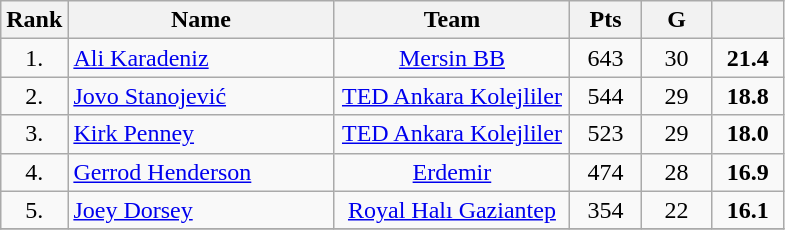<table class="wikitable" style="text-align: center;">
<tr>
<th>Rank</th>
<th width=170>Name</th>
<th width=150>Team</th>
<th width=40>Pts</th>
<th width=40>G</th>
<th width=40></th>
</tr>
<tr>
<td>1.</td>
<td align="left"> <a href='#'>Ali Karadeniz</a></td>
<td><a href='#'>Mersin BB</a></td>
<td>643</td>
<td>30</td>
<td><strong>21.4</strong></td>
</tr>
<tr>
<td>2.</td>
<td align="left"> <a href='#'>Jovo Stanojević</a></td>
<td><a href='#'>TED Ankara Kolejliler</a></td>
<td>544</td>
<td>29</td>
<td><strong>18.8</strong></td>
</tr>
<tr>
<td>3.</td>
<td align="left"> <a href='#'>Kirk Penney</a></td>
<td><a href='#'>TED Ankara Kolejliler</a></td>
<td>523</td>
<td>29</td>
<td><strong>18.0</strong></td>
</tr>
<tr>
<td>4.</td>
<td align="left"> <a href='#'>Gerrod Henderson</a></td>
<td><a href='#'>Erdemir</a></td>
<td>474</td>
<td>28</td>
<td><strong>16.9</strong></td>
</tr>
<tr>
<td>5.</td>
<td align="left"> <a href='#'>Joey Dorsey</a></td>
<td><a href='#'>Royal Halı Gaziantep</a></td>
<td>354</td>
<td>22</td>
<td><strong>16.1</strong></td>
</tr>
<tr>
</tr>
</table>
